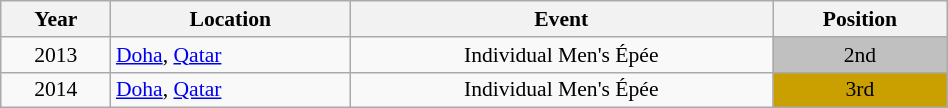<table class="wikitable" width="50%" style="font-size:90%; text-align:center;">
<tr>
<th>Year</th>
<th>Location</th>
<th>Event</th>
<th>Position</th>
</tr>
<tr>
<td>2013</td>
<td rowspan="1" align="left"> <a href='#'>Doha</a>, <a href='#'>Qatar</a></td>
<td>Individual Men's Épée</td>
<td bgcolor="silver">2nd</td>
</tr>
<tr>
<td>2014</td>
<td rowspan="1" align="left"> <a href='#'>Doha</a>, <a href='#'>Qatar</a></td>
<td>Individual Men's Épée</td>
<td bgcolor="caramel">3rd</td>
</tr>
</table>
